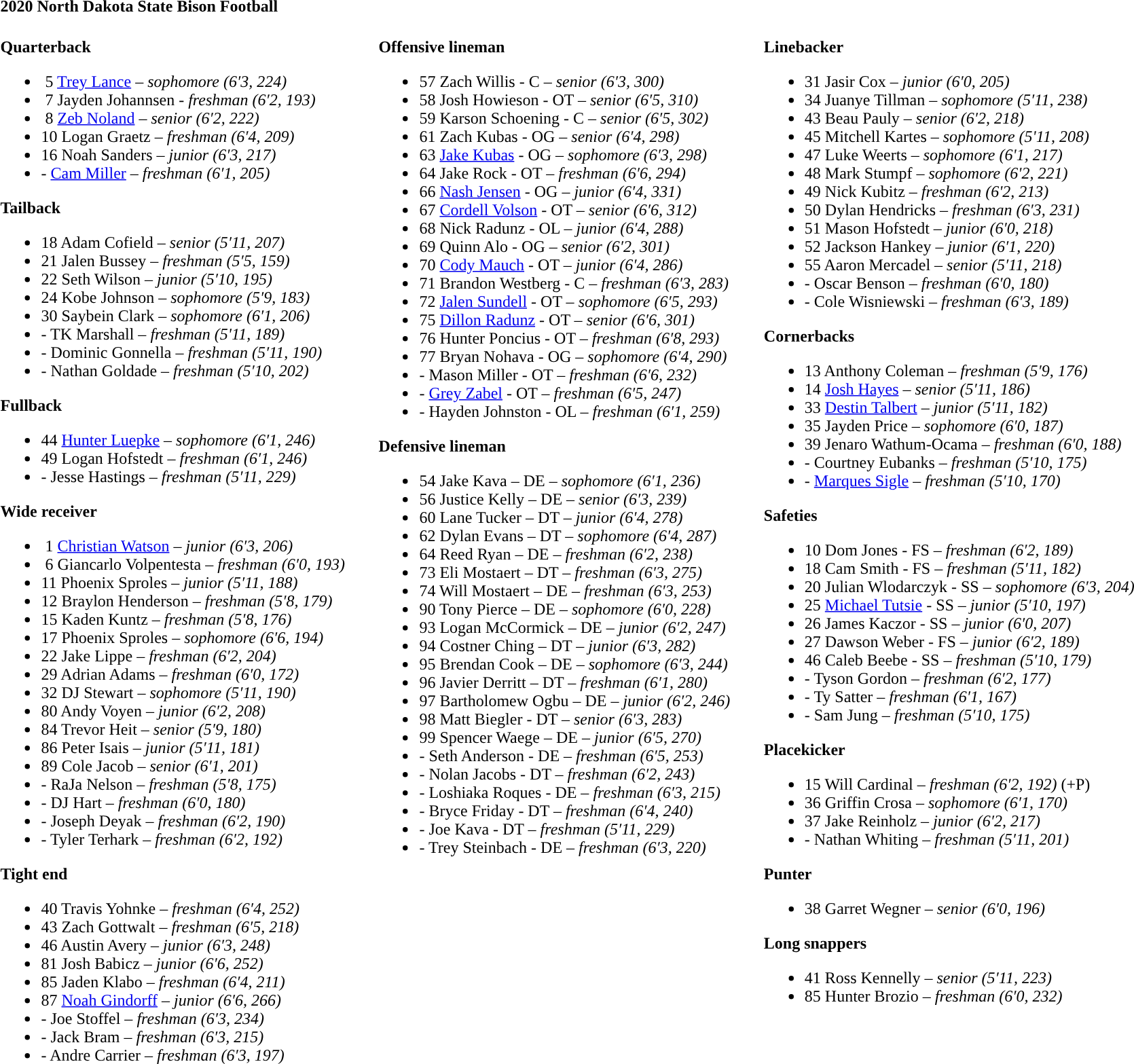<table class="toccolours" style="text-align: left;">
<tr>
<td colspan=11><strong>2020 North Dakota State Bison Football</strong></td>
</tr>
<tr>
<td valign="top"><br><strong>Quarterback</strong><ul><li> 5  <a href='#'>Trey Lance</a> – <em>sophomore (6′3, 224)</em></li><li> 7  Jayden Johannsen - <em> freshman (6′2, 193)</em></li><li> 8  <a href='#'>Zeb Noland</a> – <em>senior (6′2, 222)</em></li><li>10  Logan Graetz – <em> freshman (6′4, 209)</em></li><li>16  Noah Sanders – <em>junior (6′3, 217)</em></li><li>-  <a href='#'>Cam Miller</a> – <em>freshman (6′1, 205)</em></li></ul><strong>Tailback</strong><ul><li>18  Adam Cofield – <em>senior (5′11, 207)</em></li><li>21  Jalen Bussey – <em> freshman (5′5, 159)</em></li><li>22  Seth Wilson – <em>junior (5′10, 195)</em></li><li>24  Kobe Johnson – <em>sophomore (5′9, 183)</em></li><li>30  Saybein Clark – <em>sophomore (6′1, 206)</em></li><li>-  TK Marshall – <em>freshman (5'11, 189)</em></li><li>-  Dominic Gonnella – <em>freshman (5′11, 190)</em></li><li>-  Nathan Goldade – <em>freshman (5′10, 202)</em></li></ul><strong>Fullback</strong><ul><li>44  <a href='#'>Hunter Luepke</a> – <em>sophomore (6′1, 246)</em></li><li>49  Logan Hofstedt – <em> freshman (6′1, 246)</em></li><li>-  Jesse Hastings – <em>freshman (5′11, 229)</em></li></ul><strong>Wide receiver</strong><ul><li> 1  <a href='#'>Christian Watson</a> – <em>junior (6′3, 206)</em></li><li> 6  Giancarlo Volpentesta – <em> freshman (6′0, 193)</em></li><li>11  Phoenix Sproles – <em>junior (5′11, 188)</em></li><li>12  Braylon Henderson – <em> freshman (5′8, 179)</em></li><li>15  Kaden Kuntz – <em> freshman (5′8, 176)</em></li><li>17  Phoenix Sproles – <em>sophomore (6′6, 194)</em></li><li>22  Jake Lippe – <em> freshman (6′2, 204)</em></li><li>29  Adrian Adams – <em> freshman (6′0, 172)</em></li><li>32  DJ Stewart – <em>sophomore (5′11, 190)</em></li><li>80  Andy Voyen – <em>junior (6′2, 208)</em></li><li>84  Trevor Heit – <em>senior (5′9, 180)</em></li><li>86  Peter Isais – <em>junior (5′11, 181)</em></li><li>89  Cole Jacob – <em>senior (6′1, 201)</em></li><li>-  RaJa Nelson – <em>freshman (5′8, 175)</em></li><li>-  DJ Hart – <em>freshman (6′0, 180)</em></li><li>-  Joseph Deyak – <em>freshman (6′2, 190)</em></li><li>-  Tyler Terhark – <em>freshman (6′2, 192)</em></li></ul><strong>Tight end</strong><ul><li>40  Travis Yohnke – <em> freshman (6′4, 252)</em></li><li>43  Zach Gottwalt – <em> freshman (6′5, 218)</em></li><li>46  Austin Avery – <em>junior (6′3, 248)</em></li><li>81  Josh Babicz – <em>junior (6′6, 252)</em></li><li>85  Jaden Klabo – <em> freshman (6′4, 211)</em></li><li>87  <a href='#'>Noah Gindorff</a> – <em>junior (6′6, 266)</em></li><li>-  Joe Stoffel – <em>freshman (6′3, 234)</em></li><li>-  Jack Bram – <em>freshman (6′3, 215)</em></li><li>-  Andre Carrier – <em>freshman (6′3, 197)</em></li></ul></td>
<td width="25"> </td>
<td valign="top"><br><strong>Offensive lineman</strong><ul><li>57  Zach Willis - C – <em>senior (6′3, 300)</em></li><li>58  Josh Howieson - OT – <em>senior (6′5, 310)</em></li><li>59  Karson Schoening - C – <em>senior (6′5, 302)</em></li><li>61  Zach Kubas - OG – <em>senior (6′4, 298)</em></li><li>63  <a href='#'>Jake Kubas</a> - OG – <em>sophomore (6′3, 298)</em></li><li>64  Jake Rock - OT – <em> freshman (6′6, 294)</em></li><li>66  <a href='#'>Nash Jensen</a> - OG – <em>junior (6′4, 331)</em></li><li>67  <a href='#'>Cordell Volson</a> - OT – <em>senior (6′6, 312)</em></li><li>68  Nick Radunz - OL – <em>junior (6′4, 288)</em></li><li>69  Quinn Alo - OG – <em>senior (6′2, 301)</em></li><li>70  <a href='#'>Cody Mauch</a> - OT – <em>junior (6′4, 286)</em></li><li>71  Brandon Westberg - C – <em> freshman (6′3, 283)</em></li><li>72  <a href='#'>Jalen Sundell</a> - OT – <em>sophomore (6′5, 293)</em></li><li>75  <a href='#'>Dillon Radunz</a> - OT – <em>senior (6′6, 301)</em></li><li>76  Hunter Poncius - OT – <em> freshman (6′8, 293)</em></li><li>77  Bryan Nohava - OG – <em>sophomore (6′4, 290)</em></li><li>-  Mason Miller - OT – <em>freshman (6′6, 232)</em></li><li>-  <a href='#'>Grey Zabel</a> - OT – <em>freshman (6′5, 247)</em></li><li>-  Hayden Johnston - OL – <em>freshman (6′1, 259)</em></li></ul><strong>Defensive lineman</strong><ul><li>54  Jake Kava – DE – <em>sophomore (6′1, 236)</em></li><li>56  Justice Kelly – DE – <em>senior (6′3, 239)</em></li><li>60  Lane Tucker – DT – <em>junior (6′4, 278)</em></li><li>62  Dylan Evans – DT – <em>sophomore (6′4, 287)</em></li><li>64  Reed Ryan – DE – <em> freshman (6′2, 238)</em></li><li>73  Eli Mostaert – DT – <em> freshman (6′3, 275)</em></li><li>74  Will Mostaert – DE – <em> freshman (6′3, 253)</em></li><li>90  Tony Pierce – DE – <em>sophomore (6′0, 228)</em></li><li>93  Logan McCormick – DE – <em>junior (6′2, 247)</em></li><li>94  Costner Ching – DT – <em>junior (6′3, 282)</em></li><li>95  Brendan Cook – DE – <em>sophomore (6′3, 244)</em></li><li>96  Javier Derritt – DT – <em> freshman (6′1, 280)</em></li><li>97  Bartholomew Ogbu – DE – <em>junior (6′2, 246)</em></li><li>98  Matt Biegler - DT – <em>senior (6′3, 283)</em></li><li>99  Spencer Waege – DE – <em>junior (6′5, 270)</em></li><li>-  Seth Anderson - DE – <em>freshman (6′5, 253)</em></li><li>-  Nolan Jacobs - DT – <em>freshman (6′2, 243)</em></li><li>-  Loshiaka Roques - DE – <em>freshman (6′3, 215)</em></li><li>-  Bryce Friday - DT – <em>freshman (6′4, 240)</em></li><li>-  Joe Kava - DT – <em>freshman (5′11, 229)</em></li><li>-  Trey Steinbach - DE – <em>freshman (6′3, 220)</em></li></ul></td>
<td width="25"> </td>
<td valign="top"><br><strong>Linebacker</strong><ul><li>31  Jasir Cox – <em>junior (6′0, 205)</em></li><li>34  Juanye Tillman – <em>sophomore (5′11, 238)</em></li><li>43  Beau Pauly – <em>senior (6′2, 218)</em></li><li>45  Mitchell Kartes – <em>sophomore (5'11, 208)</em></li><li>47  Luke Weerts – <em>sophomore (6'1, 217)</em></li><li>48  Mark Stumpf – <em>sophomore (6'2, 221)</em></li><li>49  Nick Kubitz – <em> freshman (6'2, 213)</em></li><li>50  Dylan Hendricks – <em> freshman (6′3, 231)</em></li><li>51  Mason Hofstedt – <em>junior (6′0, 218)</em></li><li>52  Jackson Hankey – <em>junior (6′1, 220)</em></li><li>55  Aaron Mercadel – <em>senior (5′11, 218)</em></li><li>-  Oscar Benson – <em>freshman (6′0, 180)</em></li><li>-  Cole Wisniewski – <em>freshman (6′3, 189)</em></li></ul><strong>Cornerbacks</strong><ul><li>13  Anthony Coleman – <em> freshman (5′9, 176)</em></li><li>14  <a href='#'>Josh Hayes</a> – <em>senior (5′11, 186)</em></li><li>33  <a href='#'>Destin Talbert</a> – <em>junior (5′11, 182)</em></li><li>35  Jayden Price – <em>sophomore (6′0, 187)</em></li><li>39  Jenaro Wathum-Ocama – <em> freshman (6′0, 188)</em></li><li>-  Courtney Eubanks – <em>freshman (5′10, 175)</em></li><li>-  <a href='#'>Marques Sigle</a> – <em>freshman (5′10, 170)</em></li></ul><strong>Safeties</strong><ul><li>10  Dom Jones - FS – <em> freshman (6′2, 189)</em></li><li>18  Cam Smith - FS – <em> freshman (5′11, 182)</em></li><li>20  Julian Wlodarczyk - SS – <em>sophomore (6′3, 204)</em></li><li>25  <a href='#'>Michael Tutsie</a> - SS – <em>junior (5′10, 197)</em></li><li>26  James Kaczor - SS – <em>junior (6′0, 207)</em></li><li>27  Dawson Weber - FS – <em>junior (6′2, 189)</em></li><li>46  Caleb Beebe - SS – <em> freshman (5′10, 179)</em></li><li>-  Tyson Gordon – <em>freshman (6′2, 177)</em></li><li>-  Ty Satter – <em>freshman (6′1, 167)</em></li><li>-  Sam Jung – <em>freshman (5′10, 175)</em></li></ul><strong>Placekicker</strong><ul><li>15  Will Cardinal – <em> freshman (6′2, 192)</em> (+P)</li><li>36  Griffin Crosa – <em>sophomore (6′1, 170)</em></li><li>37  Jake Reinholz – <em>junior (6′2, 217)</em></li><li>-  Nathan Whiting – <em>freshman (5′11, 201)</em></li></ul><strong>Punter</strong><ul><li>38  Garret Wegner – <em>senior (6′0, 196)</em></li></ul><strong>Long snappers</strong><ul><li>41  Ross Kennelly – <em>senior (5′11, 223)</em></li><li>85  Hunter Brozio – <em> freshman (6′0, 232)</em></li></ul></td>
</tr>
</table>
